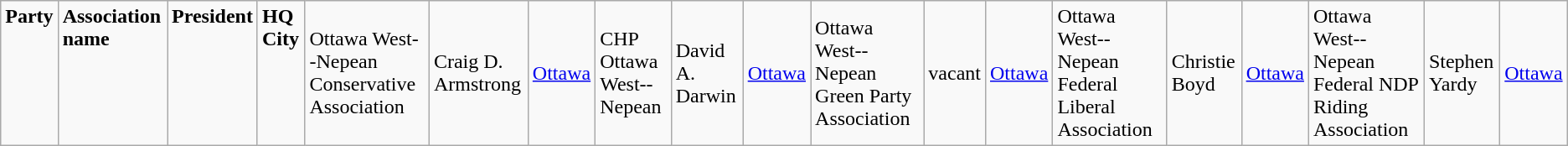<table class="wikitable">
<tr>
<td colspan="2" rowspan="1" align="left" valign="top"><strong>Party</strong></td>
<td valign="top"><strong>Association name</strong></td>
<td valign="top"><strong>President</strong></td>
<td valign="top"><strong>HQ City</strong><br></td>
<td>Ottawa West--Nepean Conservative Association</td>
<td>Craig D. Armstrong</td>
<td><a href='#'>Ottawa</a><br></td>
<td>CHP Ottawa West--Nepean</td>
<td>David A. Darwin</td>
<td><a href='#'>Ottawa</a><br></td>
<td>Ottawa West--Nepean Green Party Association</td>
<td>vacant</td>
<td><a href='#'>Ottawa</a><br></td>
<td>Ottawa West--Nepean Federal Liberal Association</td>
<td>Christie Boyd</td>
<td><a href='#'>Ottawa</a><br></td>
<td>Ottawa West--Nepean Federal NDP Riding Association</td>
<td>Stephen Yardy</td>
<td><a href='#'>Ottawa</a></td>
</tr>
</table>
